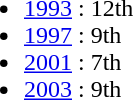<table border="0" cellpadding="2">
<tr valign="top">
<td><br><ul><li><a href='#'>1993</a> : 12th</li><li><a href='#'>1997</a> : 9th</li><li><a href='#'>2001</a> : 7th</li><li><a href='#'>2003</a> : 9th</li></ul></td>
</tr>
</table>
